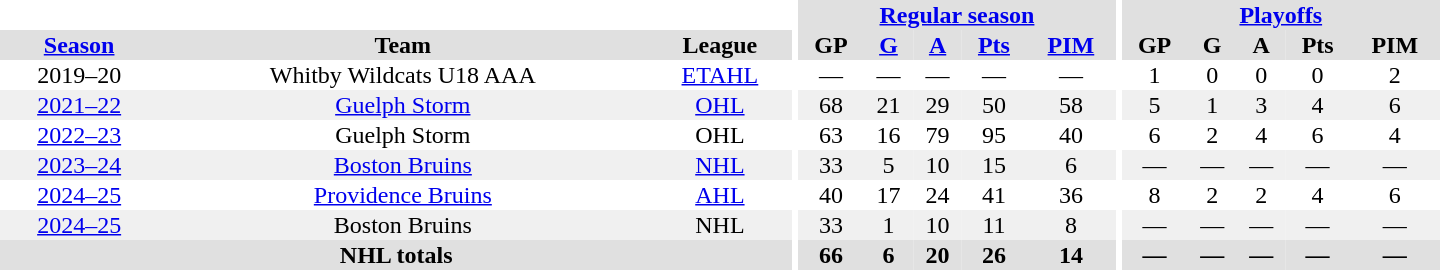<table border="0" cellpadding="1" cellspacing="0" style="text-align:center; width:60em;">
<tr bgcolor="#e0e0e0">
<th colspan="3" bgcolor="#ffffff"></th>
<th rowspan="101" bgcolor="#ffffff"></th>
<th colspan="5"><a href='#'>Regular season</a></th>
<th rowspan="101" bgcolor="#ffffff"></th>
<th colspan="5"><a href='#'>Playoffs</a></th>
</tr>
<tr bgcolor="#e0e0e0">
<th><a href='#'>Season</a></th>
<th>Team</th>
<th>League</th>
<th>GP</th>
<th><a href='#'>G</a></th>
<th><a href='#'>A</a></th>
<th><a href='#'>Pts</a></th>
<th><a href='#'>PIM</a></th>
<th>GP</th>
<th>G</th>
<th>A</th>
<th>Pts</th>
<th>PIM</th>
</tr>
<tr>
<td>2019–20</td>
<td>Whitby Wildcats U18 AAA</td>
<td><a href='#'>ETAHL</a></td>
<td>—</td>
<td>—</td>
<td>—</td>
<td>—</td>
<td>—</td>
<td>1</td>
<td>0</td>
<td>0</td>
<td>0</td>
<td>2</td>
</tr>
<tr bgcolor="#f0f0f0">
<td><a href='#'>2021–22</a></td>
<td><a href='#'>Guelph Storm</a></td>
<td><a href='#'>OHL</a></td>
<td>68</td>
<td>21</td>
<td>29</td>
<td>50</td>
<td>58</td>
<td>5</td>
<td>1</td>
<td>3</td>
<td>4</td>
<td>6</td>
</tr>
<tr>
<td><a href='#'>2022–23</a></td>
<td>Guelph Storm</td>
<td>OHL</td>
<td>63</td>
<td>16</td>
<td>79</td>
<td>95</td>
<td>40</td>
<td>6</td>
<td>2</td>
<td>4</td>
<td>6</td>
<td>4</td>
</tr>
<tr bgcolor="#f0f0f0">
<td><a href='#'>2023–24</a></td>
<td><a href='#'>Boston Bruins</a></td>
<td><a href='#'>NHL</a></td>
<td>33</td>
<td>5</td>
<td>10</td>
<td>15</td>
<td>6</td>
<td>—</td>
<td>—</td>
<td>—</td>
<td>—</td>
<td>—</td>
</tr>
<tr>
<td><a href='#'>2024–25</a></td>
<td><a href='#'>Providence Bruins</a></td>
<td><a href='#'>AHL</a></td>
<td>40</td>
<td>17</td>
<td>24</td>
<td>41</td>
<td>36</td>
<td>8</td>
<td>2</td>
<td>2</td>
<td>4</td>
<td>6</td>
</tr>
<tr bgcolor="#f0f0f0">
<td><a href='#'>2024–25</a></td>
<td>Boston Bruins</td>
<td>NHL</td>
<td>33</td>
<td>1</td>
<td>10</td>
<td>11</td>
<td>8</td>
<td>—</td>
<td>—</td>
<td>—</td>
<td>—</td>
<td>—</td>
</tr>
<tr>
</tr>
<tr>
</tr>
<tr bgcolor="#e0e0e0">
<th colspan="3">NHL totals</th>
<th>66</th>
<th>6</th>
<th>20</th>
<th>26</th>
<th>14</th>
<th>—</th>
<th>—</th>
<th>—</th>
<th>—</th>
<th>—</th>
</tr>
</table>
